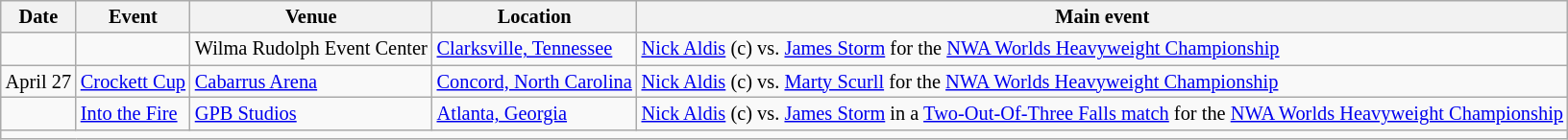<table class="sortable wikitable succession-box" style="font-size:85%;">
<tr>
<th>Date</th>
<th>Event</th>
<th>Venue</th>
<th>Location</th>
<th>Main event</th>
</tr>
<tr>
<td></td>
<td></td>
<td>Wilma Rudolph Event Center</td>
<td><a href='#'>Clarksville, Tennessee</a></td>
<td><a href='#'>Nick Aldis</a> (c) vs. <a href='#'>James Storm</a> for the <a href='#'>NWA Worlds Heavyweight Championship</a></td>
</tr>
<tr>
<td>April 27</td>
<td><a href='#'>Crockett Cup</a></td>
<td><a href='#'>Cabarrus Arena</a></td>
<td><a href='#'>Concord, North Carolina</a></td>
<td><a href='#'>Nick Aldis</a> (c) vs. <a href='#'>Marty Scurll</a> for the <a href='#'>NWA Worlds Heavyweight Championship</a></td>
</tr>
<tr>
<td></td>
<td><a href='#'>Into the Fire</a></td>
<td><a href='#'>GPB Studios</a></td>
<td><a href='#'>Atlanta, Georgia</a></td>
<td><a href='#'>Nick Aldis</a> (c) vs. <a href='#'>James Storm</a> in a <a href='#'>Two-Out-Of-Three Falls match</a> for the <a href='#'>NWA Worlds Heavyweight Championship</a></td>
</tr>
<tr>
<td colspan=5></td>
</tr>
</table>
